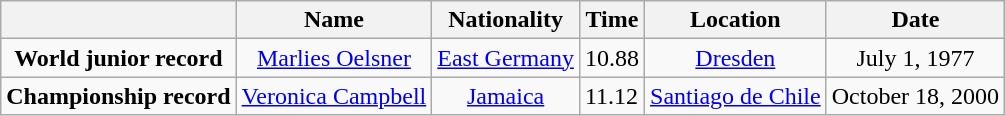<table class=wikitable style=text-align:center>
<tr>
<th></th>
<th>Name</th>
<th>Nationality</th>
<th>Time</th>
<th>Location</th>
<th>Date</th>
</tr>
<tr>
<td><strong>World junior record</strong></td>
<td><a href='#'>Marlies Oelsner</a></td>
<td> <a href='#'>East Germany</a></td>
<td align=left>10.88</td>
<td><a href='#'>Dresden</a></td>
<td>July 1, 1977</td>
</tr>
<tr>
<td><strong>Championship record</strong></td>
<td><a href='#'>Veronica Campbell</a></td>
<td> <a href='#'>Jamaica</a></td>
<td align=left>11.12</td>
<td><a href='#'>Santiago de Chile</a></td>
<td>October 18, 2000</td>
</tr>
</table>
